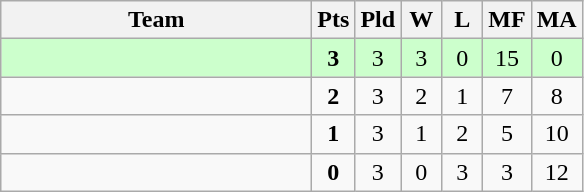<table class=wikitable style="text-align:center">
<tr>
<th width=200>Team</th>
<th width=20>Pts</th>
<th width=20>Pld</th>
<th width=20>W</th>
<th width=20>L</th>
<th width=20>MF</th>
<th width=20>MA</th>
</tr>
<tr bgcolor=ccffcc>
<td style="text-align:left"><strong></strong></td>
<td><strong>3</strong></td>
<td>3</td>
<td>3</td>
<td>0</td>
<td>15</td>
<td>0</td>
</tr>
<tr>
<td style="text-align:left"></td>
<td><strong>2</strong></td>
<td>3</td>
<td>2</td>
<td>1</td>
<td>7</td>
<td>8</td>
</tr>
<tr>
<td style="text-align:left"></td>
<td><strong>1</strong></td>
<td>3</td>
<td>1</td>
<td>2</td>
<td>5</td>
<td>10</td>
</tr>
<tr>
<td style="text-align:left"></td>
<td><strong>0</strong></td>
<td>3</td>
<td>0</td>
<td>3</td>
<td>3</td>
<td>12</td>
</tr>
</table>
